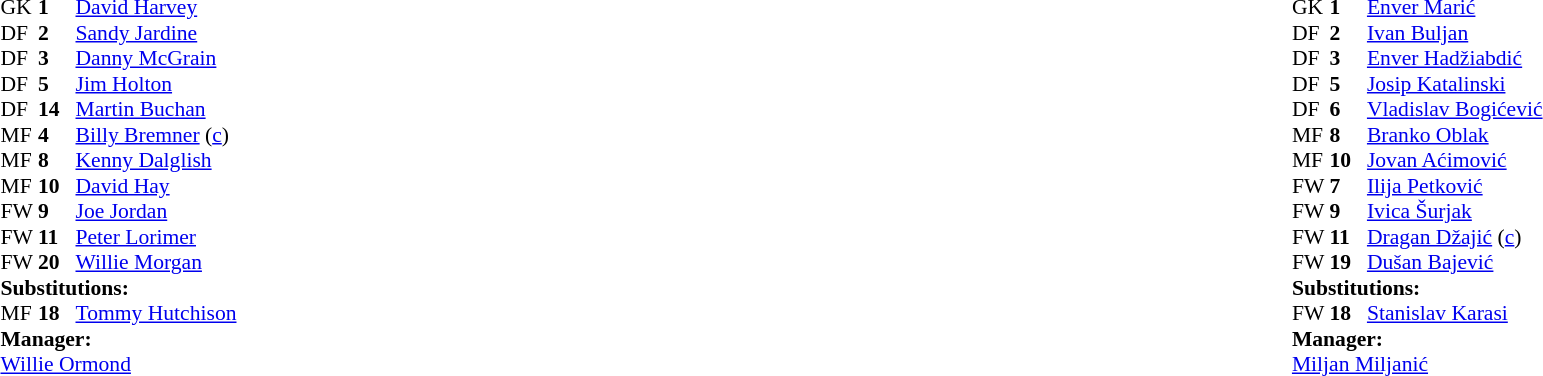<table width="100%">
<tr>
<td valign="top" width="50%"><br><table style="font-size: 90%" cellspacing="0" cellpadding="0">
<tr>
<th width="25"></th>
<th width="25"></th>
</tr>
<tr>
<td>GK</td>
<td><strong>1</strong></td>
<td><a href='#'>David Harvey</a></td>
</tr>
<tr>
<td>DF</td>
<td><strong>2</strong></td>
<td><a href='#'>Sandy Jardine</a></td>
</tr>
<tr>
<td>DF</td>
<td><strong>3</strong></td>
<td><a href='#'>Danny McGrain</a></td>
</tr>
<tr>
<td>DF</td>
<td><strong>5</strong></td>
<td><a href='#'>Jim Holton</a></td>
</tr>
<tr>
<td>DF</td>
<td><strong>14</strong></td>
<td><a href='#'>Martin Buchan</a></td>
</tr>
<tr>
<td>MF</td>
<td><strong>4</strong></td>
<td><a href='#'>Billy Bremner</a> (<a href='#'>c</a>)</td>
</tr>
<tr>
<td>MF</td>
<td><strong>8</strong></td>
<td><a href='#'>Kenny Dalglish</a></td>
<td></td>
<td></td>
</tr>
<tr>
<td>MF</td>
<td><strong>10</strong></td>
<td><a href='#'>David Hay</a></td>
<td></td>
</tr>
<tr>
<td>FW</td>
<td><strong>9</strong></td>
<td><a href='#'>Joe Jordan</a></td>
<td></td>
</tr>
<tr>
<td>FW</td>
<td><strong>11</strong></td>
<td><a href='#'>Peter Lorimer</a></td>
</tr>
<tr>
<td>FW</td>
<td><strong>20</strong></td>
<td><a href='#'>Willie Morgan</a></td>
</tr>
<tr>
<td colspan="3"><strong>Substitutions:</strong></td>
</tr>
<tr>
<td>MF</td>
<td><strong>18</strong></td>
<td><a href='#'>Tommy Hutchison</a></td>
<td></td>
<td></td>
</tr>
<tr>
<td colspan="3"><strong>Manager:</strong></td>
</tr>
<tr>
<td colspan="3"><a href='#'>Willie Ormond</a></td>
</tr>
</table>
</td>
<td valign="top" width="50%"><br><table style="font-size: 90%" cellspacing="0" cellpadding="0" align=center>
<tr>
<th width="25"></th>
<th width="25"></th>
</tr>
<tr>
<td>GK</td>
<td><strong>1</strong></td>
<td><a href='#'>Enver Marić</a></td>
</tr>
<tr>
<td>DF</td>
<td><strong>2</strong></td>
<td><a href='#'>Ivan Buljan</a></td>
</tr>
<tr>
<td>DF</td>
<td><strong>3</strong></td>
<td><a href='#'>Enver Hadžiabdić</a></td>
</tr>
<tr>
<td>DF</td>
<td><strong>5</strong></td>
<td><a href='#'>Josip Katalinski</a></td>
<td></td>
</tr>
<tr>
<td>DF</td>
<td><strong>6</strong></td>
<td><a href='#'>Vladislav Bogićević</a></td>
</tr>
<tr>
<td>MF</td>
<td><strong>8</strong></td>
<td><a href='#'>Branko Oblak</a></td>
<td></td>
</tr>
<tr>
<td>MF</td>
<td><strong>10</strong></td>
<td><a href='#'>Jovan Aćimović</a></td>
</tr>
<tr>
<td>FW</td>
<td><strong>7</strong></td>
<td><a href='#'>Ilija Petković</a></td>
</tr>
<tr>
<td>FW</td>
<td><strong>9</strong></td>
<td><a href='#'>Ivica Šurjak</a></td>
</tr>
<tr>
<td>FW</td>
<td><strong>11</strong></td>
<td><a href='#'>Dragan Džajić</a> (<a href='#'>c</a>)</td>
</tr>
<tr>
<td>FW</td>
<td><strong>19</strong></td>
<td><a href='#'>Dušan Bajević</a></td>
<td></td>
<td></td>
</tr>
<tr>
<td colspan="3"><strong>Substitutions:</strong></td>
</tr>
<tr>
<td>FW</td>
<td><strong>18</strong></td>
<td><a href='#'>Stanislav Karasi</a></td>
<td></td>
<td></td>
</tr>
<tr>
<td colspan="3"><strong>Manager:</strong></td>
</tr>
<tr>
<td colspan="3"><a href='#'>Miljan Miljanić</a></td>
</tr>
</table>
</td>
</tr>
</table>
